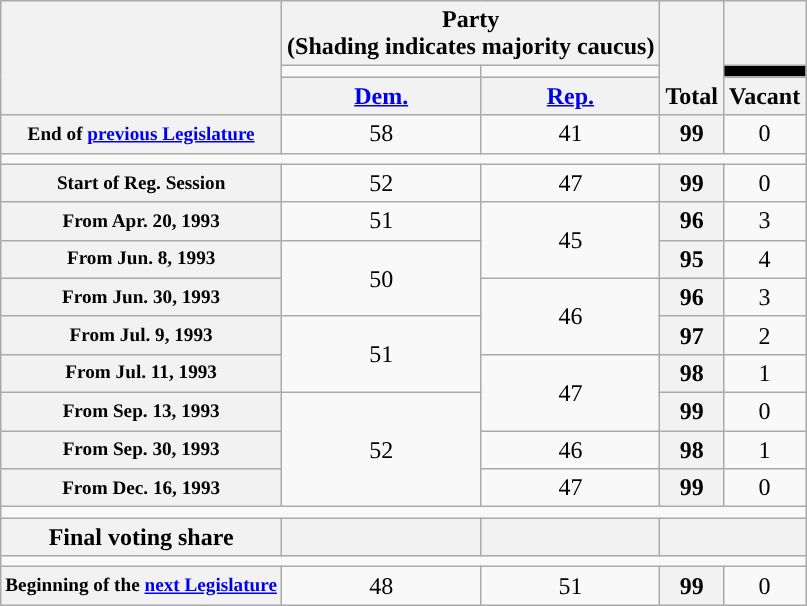<table class=wikitable style="text-align:center">
<tr style="vertical-align:bottom;">
<th rowspan=3></th>
<th colspan=2>Party <div>(Shading indicates majority caucus)</div></th>
<th rowspan=3>Total</th>
<th></th>
</tr>
<tr style="height:5px">
<td style="background-color:"></td>
<td style="background-color:"></td>
<td style="background:black;"></td>
</tr>
<tr>
<th><a href='#'>Dem.</a></th>
<th><a href='#'>Rep.</a></th>
<th>Vacant</th>
</tr>
<tr>
<th style="font-size:80%;">End of <a href='#'>previous Legislature</a></th>
<td>58</td>
<td>41</td>
<th>99</th>
<td>0</td>
</tr>
<tr>
<td colspan=5></td>
</tr>
<tr>
<th style="font-size:80%;">Start of Reg. Session</th>
<td>52</td>
<td>47</td>
<th>99</th>
<td>0</td>
</tr>
<tr>
<th style="font-size:80%;">From Apr. 20, 1993</th>
<td>51</td>
<td rowspan="2">45</td>
<th>96</th>
<td>3</td>
</tr>
<tr>
<th style="font-size:80%;">From Jun. 8, 1993</th>
<td rowspan="2" >50</td>
<th>95</th>
<td>4</td>
</tr>
<tr>
<th style="font-size:80%;">From Jun. 30, 1993</th>
<td rowspan="2">46</td>
<th>96</th>
<td>3</td>
</tr>
<tr>
<th style="font-size:80%;">From Jul. 9, 1993</th>
<td rowspan="2" >51</td>
<th>97</th>
<td>2</td>
</tr>
<tr>
<th style="font-size:80%;">From Jul. 11, 1993</th>
<td rowspan="2">47</td>
<th>98</th>
<td>1</td>
</tr>
<tr>
<th style="font-size:80%;">From Sep. 13, 1993</th>
<td rowspan="3" >52</td>
<th>99</th>
<td>0</td>
</tr>
<tr>
<th style="font-size:80%;">From Sep. 30, 1993</th>
<td>46</td>
<th>98</th>
<td>1</td>
</tr>
<tr>
<th style="font-size:80%;">From Dec. 16, 1993</th>
<td>47</td>
<th>99</th>
<td>0</td>
</tr>
<tr>
<td colspan=5></td>
</tr>
<tr>
<th>Final voting share</th>
<th></th>
<th></th>
<th colspan=2></th>
</tr>
<tr>
<td colspan=5></td>
</tr>
<tr>
<th style="font-size:80%;">Beginning of the <a href='#'>next Legislature</a></th>
<td>48</td>
<td>51</td>
<th>99</th>
<td>0</td>
</tr>
</table>
